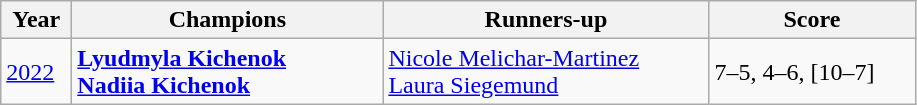<table class="wikitable">
<tr>
<th style="width:40px">Year</th>
<th style="width:200px">Champions</th>
<th style="width:210px">Runners-up</th>
<th style="width:130px" class="unsortable">Score</th>
</tr>
<tr>
<td><a href='#'>2022</a></td>
<td> <strong><a href='#'>Lyudmyla Kichenok</a></strong> <br>  <strong><a href='#'>Nadiia Kichenok</a></strong></td>
<td> <a href='#'>Nicole Melichar-Martinez</a> <br>  <a href='#'>Laura Siegemund</a></td>
<td>7–5, 4–6, [10–7]</td>
</tr>
</table>
